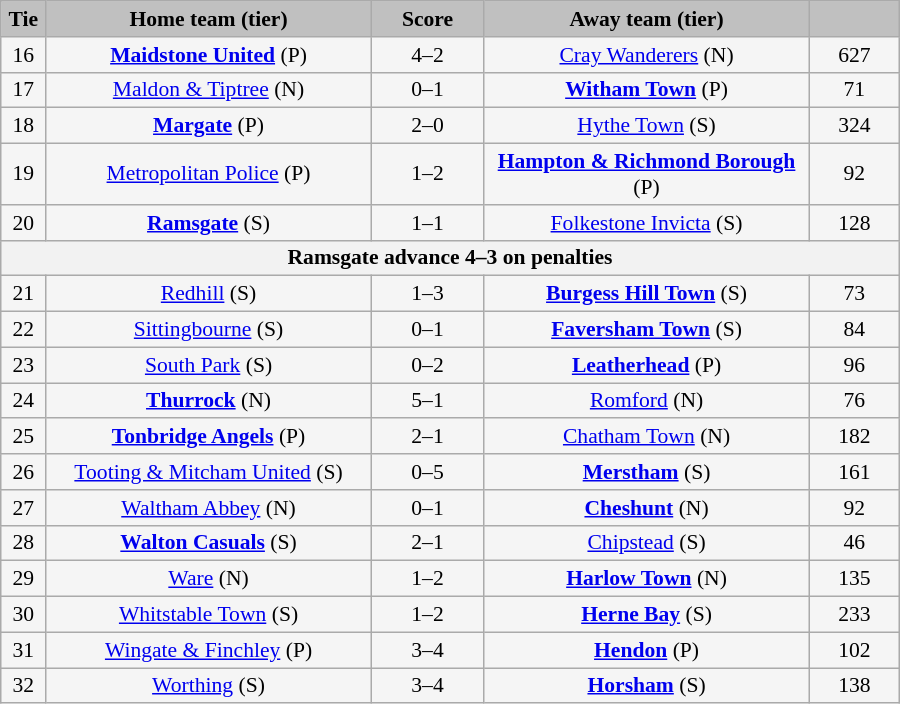<table class="wikitable" style="width: 600px; background:WhiteSmoke; text-align:center; font-size:90%">
<tr>
<td scope="col" style="width:  5.00%; background:silver;"><strong>Tie</strong></td>
<td scope="col" style="width: 36.25%; background:silver;"><strong>Home team (tier)</strong></td>
<td scope="col" style="width: 12.50%; background:silver;"><strong>Score</strong></td>
<td scope="col" style="width: 36.25%; background:silver;"><strong>Away team (tier)</strong></td>
<td scope="col" style="width: 10.00%; background:silver;"><strong></strong></td>
</tr>
<tr>
<td>16</td>
<td><strong><a href='#'>Maidstone United</a></strong> (P)</td>
<td>4–2</td>
<td><a href='#'>Cray Wanderers</a> (N)</td>
<td>627</td>
</tr>
<tr>
<td>17</td>
<td><a href='#'>Maldon & Tiptree</a> (N)</td>
<td>0–1</td>
<td><strong><a href='#'>Witham Town</a></strong> (P)</td>
<td>71</td>
</tr>
<tr>
<td>18</td>
<td><strong><a href='#'>Margate</a></strong> (P)</td>
<td>2–0</td>
<td><a href='#'>Hythe Town</a> (S)</td>
<td>324</td>
</tr>
<tr>
<td>19</td>
<td><a href='#'>Metropolitan Police</a> (P)</td>
<td>1–2</td>
<td><strong><a href='#'>Hampton & Richmond Borough</a></strong> (P)</td>
<td>92</td>
</tr>
<tr>
<td>20</td>
<td><strong><a href='#'>Ramsgate</a></strong> (S)</td>
<td>1–1</td>
<td><a href='#'>Folkestone Invicta</a> (S)</td>
<td>128</td>
</tr>
<tr>
<th colspan="5">Ramsgate advance 4–3 on penalties</th>
</tr>
<tr>
<td>21</td>
<td><a href='#'>Redhill</a> (S)</td>
<td>1–3</td>
<td><strong><a href='#'>Burgess Hill Town</a></strong> (S)</td>
<td>73</td>
</tr>
<tr>
<td>22</td>
<td><a href='#'>Sittingbourne</a> (S)</td>
<td>0–1</td>
<td><strong><a href='#'>Faversham Town</a></strong> (S)</td>
<td>84</td>
</tr>
<tr>
<td>23</td>
<td><a href='#'>South Park</a> (S)</td>
<td>0–2</td>
<td><strong><a href='#'>Leatherhead</a></strong> (P)</td>
<td>96</td>
</tr>
<tr>
<td>24</td>
<td><strong><a href='#'>Thurrock</a></strong> (N)</td>
<td>5–1</td>
<td><a href='#'>Romford</a> (N)</td>
<td>76</td>
</tr>
<tr>
<td>25</td>
<td><strong><a href='#'>Tonbridge Angels</a></strong> (P)</td>
<td>2–1</td>
<td><a href='#'>Chatham Town</a> (N)</td>
<td>182</td>
</tr>
<tr>
<td>26</td>
<td><a href='#'>Tooting & Mitcham United</a> (S)</td>
<td>0–5</td>
<td><strong><a href='#'>Merstham</a></strong> (S)</td>
<td>161</td>
</tr>
<tr>
<td>27</td>
<td><a href='#'>Waltham Abbey</a> (N)</td>
<td>0–1</td>
<td><strong><a href='#'>Cheshunt</a></strong> (N)</td>
<td>92</td>
</tr>
<tr>
<td>28</td>
<td><strong><a href='#'>Walton Casuals</a></strong> (S)</td>
<td>2–1</td>
<td><a href='#'>Chipstead</a> (S)</td>
<td>46</td>
</tr>
<tr>
<td>29</td>
<td><a href='#'>Ware</a> (N)</td>
<td>1–2</td>
<td><strong><a href='#'>Harlow Town</a></strong> (N)</td>
<td>135</td>
</tr>
<tr>
<td>30</td>
<td><a href='#'>Whitstable Town</a> (S)</td>
<td>1–2</td>
<td><strong><a href='#'>Herne Bay</a></strong> (S)</td>
<td>233</td>
</tr>
<tr>
<td>31</td>
<td><a href='#'>Wingate & Finchley</a> (P)</td>
<td>3–4</td>
<td><strong><a href='#'>Hendon</a></strong> (P)</td>
<td>102</td>
</tr>
<tr>
<td>32</td>
<td><a href='#'>Worthing</a> (S)</td>
<td>3–4</td>
<td><strong><a href='#'>Horsham</a></strong> (S)</td>
<td>138</td>
</tr>
</table>
